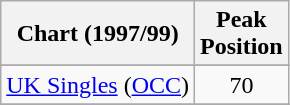<table class="wikitable sortable">
<tr>
<th>Chart (1997/99)</th>
<th>Peak<br>Position</th>
</tr>
<tr>
</tr>
<tr>
<td><a href='#'>UK Singles</a> (<a href='#'>OCC</a>)</td>
<td align="center">70</td>
</tr>
<tr>
</tr>
</table>
